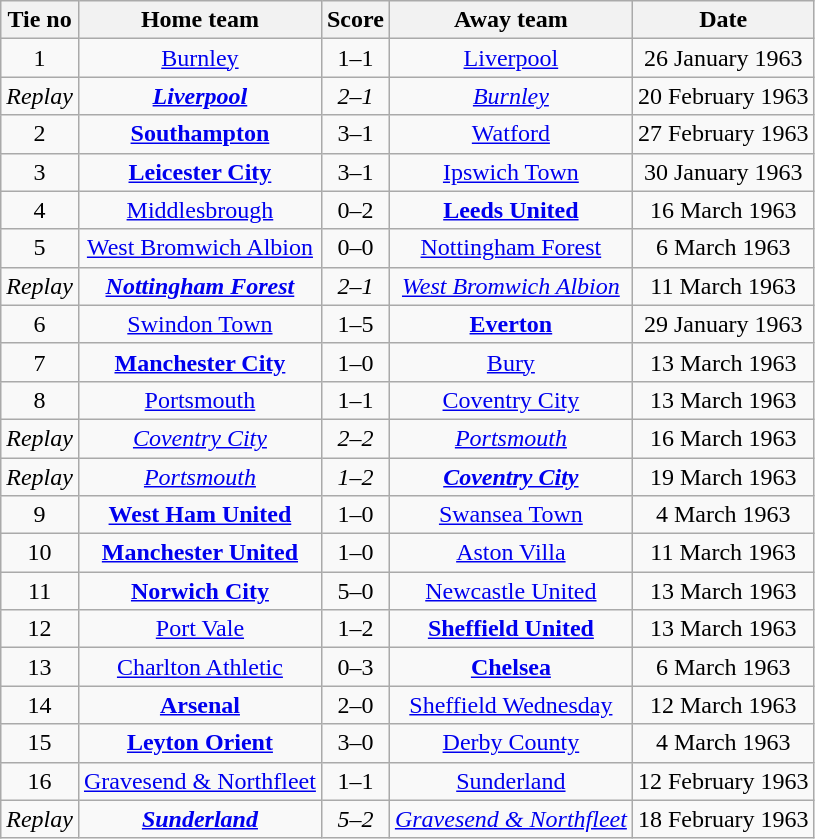<table class="wikitable" style="text-align: center">
<tr>
<th>Tie no</th>
<th>Home team</th>
<th>Score</th>
<th>Away team</th>
<th>Date</th>
</tr>
<tr>
<td>1</td>
<td><a href='#'>Burnley</a></td>
<td>1–1</td>
<td><a href='#'>Liverpool</a></td>
<td>26 January 1963</td>
</tr>
<tr>
<td><em>Replay</em></td>
<td><strong><em><a href='#'>Liverpool</a></em></strong></td>
<td><em>2–1</em></td>
<td><em><a href='#'>Burnley</a></em></td>
<td>20 February 1963</td>
</tr>
<tr>
<td>2</td>
<td><strong><a href='#'>Southampton</a></strong></td>
<td>3–1</td>
<td><a href='#'>Watford</a></td>
<td>27 February 1963</td>
</tr>
<tr>
<td>3</td>
<td><strong><a href='#'>Leicester City</a></strong></td>
<td>3–1</td>
<td><a href='#'>Ipswich Town</a></td>
<td>30 January 1963</td>
</tr>
<tr>
<td>4</td>
<td><a href='#'>Middlesbrough</a></td>
<td>0–2</td>
<td><strong><a href='#'>Leeds United</a></strong></td>
<td>16 March 1963</td>
</tr>
<tr>
<td>5</td>
<td><a href='#'>West Bromwich Albion</a></td>
<td>0–0</td>
<td><a href='#'>Nottingham Forest</a></td>
<td>6 March 1963</td>
</tr>
<tr>
<td><em>Replay</em></td>
<td><strong><em><a href='#'>Nottingham Forest</a></em></strong></td>
<td><em>2–1</em></td>
<td><em><a href='#'>West Bromwich Albion</a></em></td>
<td>11 March 1963</td>
</tr>
<tr>
<td>6</td>
<td><a href='#'>Swindon Town</a></td>
<td>1–5</td>
<td><strong><a href='#'>Everton</a></strong></td>
<td>29 January 1963</td>
</tr>
<tr>
<td>7</td>
<td><strong><a href='#'>Manchester City</a></strong></td>
<td>1–0</td>
<td><a href='#'>Bury</a></td>
<td>13 March 1963</td>
</tr>
<tr>
<td>8</td>
<td><a href='#'>Portsmouth</a></td>
<td>1–1</td>
<td><a href='#'>Coventry City</a></td>
<td>13 March 1963</td>
</tr>
<tr>
<td><em>Replay</em></td>
<td><em><a href='#'>Coventry City</a></em></td>
<td><em>2–2</em></td>
<td><em><a href='#'>Portsmouth</a></em></td>
<td>16 March 1963</td>
</tr>
<tr>
<td><em>Replay</em></td>
<td><em><a href='#'>Portsmouth</a></em></td>
<td><em>1–2</em></td>
<td><strong><em><a href='#'>Coventry City</a></em></strong></td>
<td>19 March 1963</td>
</tr>
<tr>
<td>9</td>
<td><strong><a href='#'>West Ham United</a></strong></td>
<td>1–0</td>
<td><a href='#'>Swansea Town</a></td>
<td>4 March 1963</td>
</tr>
<tr>
<td>10</td>
<td><strong><a href='#'>Manchester United</a></strong></td>
<td>1–0</td>
<td><a href='#'>Aston Villa</a></td>
<td>11 March 1963</td>
</tr>
<tr>
<td>11</td>
<td><strong><a href='#'>Norwich City</a></strong></td>
<td>5–0</td>
<td><a href='#'>Newcastle United</a></td>
<td>13 March 1963</td>
</tr>
<tr>
<td>12</td>
<td><a href='#'>Port Vale</a></td>
<td>1–2</td>
<td><strong><a href='#'>Sheffield United</a></strong></td>
<td>13 March 1963</td>
</tr>
<tr>
<td>13</td>
<td><a href='#'>Charlton Athletic</a></td>
<td>0–3</td>
<td><strong><a href='#'>Chelsea</a></strong></td>
<td>6 March 1963</td>
</tr>
<tr>
<td>14</td>
<td><strong><a href='#'>Arsenal</a></strong></td>
<td>2–0</td>
<td><a href='#'>Sheffield Wednesday</a></td>
<td>12 March 1963</td>
</tr>
<tr>
<td>15</td>
<td><strong><a href='#'>Leyton Orient</a></strong></td>
<td>3–0</td>
<td><a href='#'>Derby County</a></td>
<td>4 March 1963</td>
</tr>
<tr>
<td>16</td>
<td><a href='#'>Gravesend & Northfleet</a></td>
<td>1–1</td>
<td><a href='#'>Sunderland</a></td>
<td>12 February 1963</td>
</tr>
<tr>
<td><em>Replay</em></td>
<td><strong><em><a href='#'>Sunderland</a></em></strong></td>
<td><em>5–2</em></td>
<td><em><a href='#'>Gravesend & Northfleet</a></em></td>
<td>18 February 1963</td>
</tr>
</table>
